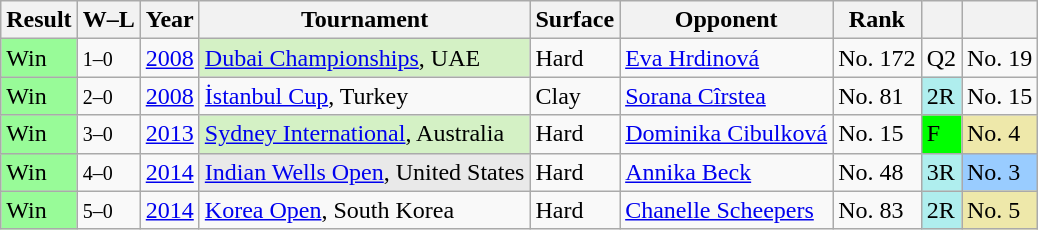<table class="wikitable sortable">
<tr>
<th>Result</th>
<th class=unsortable>W–L</th>
<th>Year</th>
<th>Tournament</th>
<th>Surface</th>
<th>Opponent</th>
<th>Rank</th>
<th></th>
<th></th>
</tr>
<tr>
<td bgcolor="98FB98">Win</td>
<td><small>1–0</small></td>
<td><a href='#'>2008</a></td>
<td style="background:#d4f1c5;"><a href='#'>Dubai Championships</a>, UAE</td>
<td>Hard</td>
<td> <a href='#'>Eva Hrdinová</a></td>
<td>No. 172</td>
<td style="background:#f9f9f9;">Q2</td>
<td>No. 19</td>
</tr>
<tr>
<td bgcolor="98FB98">Win</td>
<td><small>2–0</small></td>
<td><a href='#'>2008</a></td>
<td><a href='#'>İstanbul Cup</a>, Turkey</td>
<td>Clay</td>
<td> <a href='#'>Sorana Cîrstea</a></td>
<td>No. 81</td>
<td style="background:#afeeee;">2R</td>
<td>No. 15</td>
</tr>
<tr>
<td bgcolor="98FB98">Win</td>
<td><small>3–0</small></td>
<td><a href='#'>2013</a></td>
<td style="background:#d4f1c5;"><a href='#'>Sydney International</a>, Australia</td>
<td>Hard</td>
<td> <a href='#'>Dominika Cibulková</a></td>
<td>No. 15</td>
<td bgcolor="Lime">F</td>
<td bgcolor=eee8aa>No. 4</td>
</tr>
<tr>
<td bgcolor="98FB98">Win</td>
<td><small>4–0</small></td>
<td><a href='#'>2014</a></td>
<td style="background:#e9e9e9;"><a href='#'>Indian Wells Open</a>, United States</td>
<td>Hard</td>
<td> <a href='#'>Annika Beck</a></td>
<td>No. 48</td>
<td style="background:#afeeee;">3R</td>
<td bgcolor=#9cf>No. 3</td>
</tr>
<tr>
<td bgcolor="98FB98">Win</td>
<td><small>5–0</small></td>
<td><a href='#'>2014</a></td>
<td><a href='#'>Korea Open</a>, South Korea</td>
<td>Hard</td>
<td> <a href='#'>Chanelle Scheepers</a></td>
<td>No. 83</td>
<td style="background:#afeeee;">2R</td>
<td bgcolor=eee8aa>No. 5</td>
</tr>
</table>
